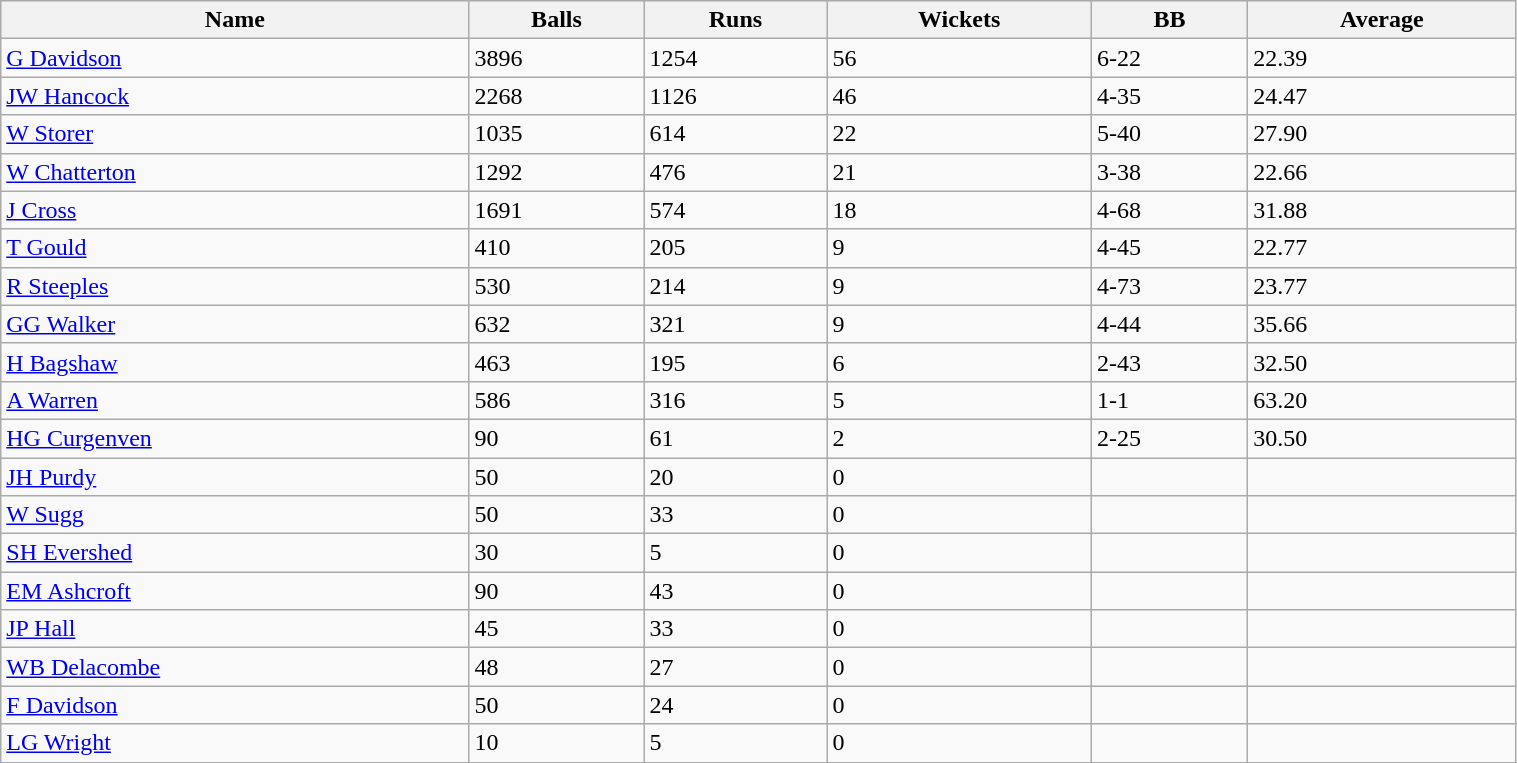<table class="wikitable sortable" width="80%"Name Balls Mdns Runs Wkts BB Ave 5wI 10wM>
<tr bgcolor="#efefef">
<th>Name</th>
<th>Balls</th>
<th>Runs</th>
<th>Wickets</th>
<th>BB</th>
<th>Average</th>
</tr>
<tr>
<td><a href='#'>G Davidson</a></td>
<td>3896</td>
<td>1254</td>
<td>56</td>
<td>6-22</td>
<td>22.39</td>
</tr>
<tr>
<td><a href='#'>JW Hancock</a></td>
<td>2268</td>
<td>1126</td>
<td>46</td>
<td>4-35</td>
<td>24.47</td>
</tr>
<tr>
<td><a href='#'>W Storer</a></td>
<td>1035</td>
<td>614</td>
<td>22</td>
<td>5-40</td>
<td>27.90</td>
</tr>
<tr>
<td><a href='#'>W Chatterton</a></td>
<td>1292</td>
<td>476</td>
<td>21</td>
<td>3-38</td>
<td>22.66</td>
</tr>
<tr>
<td><a href='#'>J Cross</a></td>
<td>1691</td>
<td>574</td>
<td>18</td>
<td>4-68</td>
<td>31.88</td>
</tr>
<tr>
<td><a href='#'>T Gould</a></td>
<td>410</td>
<td>205</td>
<td>9</td>
<td>4-45</td>
<td>22.77</td>
</tr>
<tr>
<td><a href='#'>R Steeples</a></td>
<td>530</td>
<td>214</td>
<td>9</td>
<td>4-73</td>
<td>23.77</td>
</tr>
<tr>
<td><a href='#'>GG Walker</a></td>
<td>632</td>
<td>321</td>
<td>9</td>
<td>4-44</td>
<td>35.66</td>
</tr>
<tr>
<td><a href='#'>H Bagshaw</a></td>
<td>463</td>
<td>195</td>
<td>6</td>
<td>2-43</td>
<td>32.50</td>
</tr>
<tr>
<td><a href='#'>A Warren</a></td>
<td>586</td>
<td>316</td>
<td>5</td>
<td>1-1</td>
<td>63.20</td>
</tr>
<tr>
<td><a href='#'>HG Curgenven</a></td>
<td>90</td>
<td>61</td>
<td>2</td>
<td>2-25</td>
<td>30.50</td>
</tr>
<tr>
<td><a href='#'>JH Purdy</a></td>
<td>50</td>
<td>20</td>
<td>0</td>
<td></td>
<td></td>
</tr>
<tr>
<td><a href='#'>W Sugg</a></td>
<td>50</td>
<td>33</td>
<td>0</td>
<td></td>
<td></td>
</tr>
<tr>
<td><a href='#'>SH Evershed</a></td>
<td>30</td>
<td>5</td>
<td>0</td>
<td></td>
<td></td>
</tr>
<tr>
<td><a href='#'>EM Ashcroft</a></td>
<td>90</td>
<td>43</td>
<td>0</td>
<td></td>
<td></td>
</tr>
<tr>
<td><a href='#'>JP Hall</a></td>
<td>45</td>
<td>33</td>
<td>0</td>
<td></td>
<td></td>
</tr>
<tr>
<td><a href='#'>WB Delacombe</a></td>
<td>48</td>
<td>27</td>
<td>0</td>
<td></td>
<td></td>
</tr>
<tr>
<td><a href='#'>F Davidson</a></td>
<td>50</td>
<td>24</td>
<td>0</td>
<td></td>
<td></td>
</tr>
<tr>
<td><a href='#'>LG Wright</a></td>
<td>10</td>
<td>5</td>
<td>0</td>
<td></td>
<td></td>
</tr>
</table>
